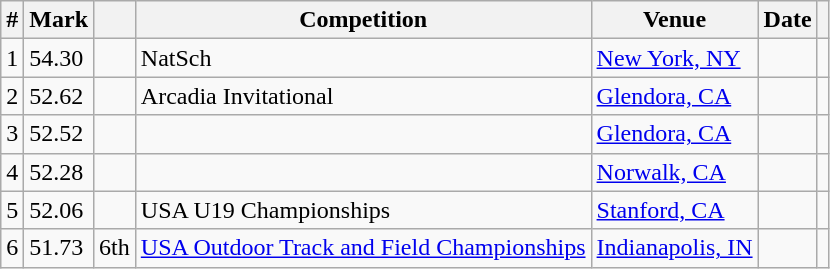<table class="wikitable sortable">
<tr>
<th>#</th>
<th>Mark</th>
<th class=unsortable></th>
<th>Competition</th>
<th>Venue</th>
<th>Date</th>
<th class=unsortable></th>
</tr>
<tr>
<td align=center>1</td>
<td>54.30</td>
<td></td>
<td>NatSch</td>
<td><a href='#'>New York, NY</a></td>
<td align=right></td>
<td></td>
</tr>
<tr>
<td align=center>2</td>
<td>52.62</td>
<td></td>
<td>Arcadia Invitational</td>
<td><a href='#'>Glendora, CA</a></td>
<td align=right></td>
<td></td>
</tr>
<tr>
<td align=center>3</td>
<td>52.52</td>
<td></td>
<td></td>
<td><a href='#'>Glendora, CA</a></td>
<td align=right></td>
<td></td>
</tr>
<tr>
<td align=center>4</td>
<td>52.28</td>
<td></td>
<td></td>
<td><a href='#'>Norwalk, CA</a></td>
<td align=right></td>
<td></td>
</tr>
<tr>
<td align=center>5</td>
<td>52.06</td>
<td></td>
<td>USA U19 Championships</td>
<td><a href='#'>Stanford, CA</a></td>
<td align=right></td>
<td></td>
</tr>
<tr>
<td align=center>6</td>
<td>51.73</td>
<td>6th </td>
<td><a href='#'>USA Outdoor Track and Field Championships</a></td>
<td><a href='#'>Indianapolis, IN</a></td>
<td align=right></td>
<td></td>
</tr>
</table>
